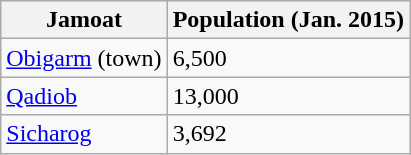<table class="wikitable" sortable">
<tr>
<th>Jamoat</th>
<th>Population (Jan. 2015)</th>
</tr>
<tr>
<td><a href='#'>Obigarm</a> (town)</td>
<td>6,500</td>
</tr>
<tr>
<td><a href='#'>Qadiob</a></td>
<td>13,000</td>
</tr>
<tr>
<td><a href='#'>Sicharog</a></td>
<td>3,692</td>
</tr>
</table>
